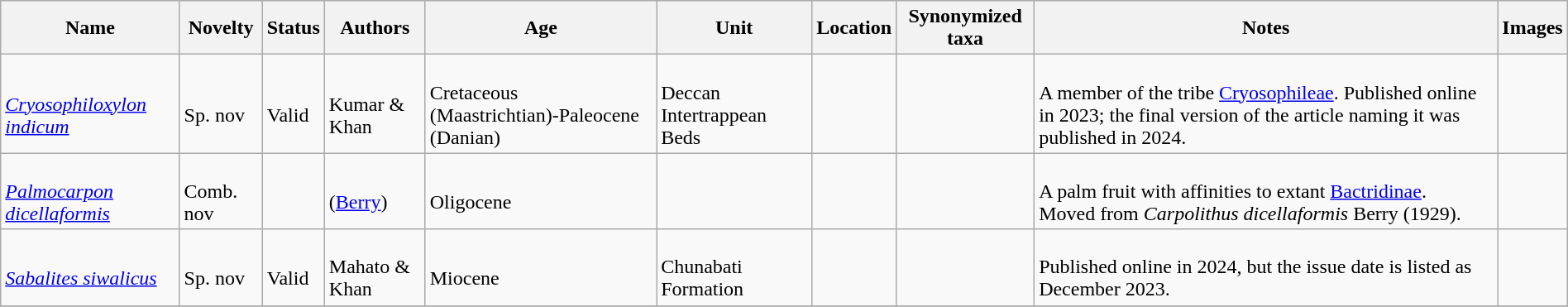<table class="wikitable sortable" align="center" width="100%">
<tr>
<th>Name</th>
<th>Novelty</th>
<th>Status</th>
<th>Authors</th>
<th>Age</th>
<th>Unit</th>
<th>Location</th>
<th>Synonymized taxa</th>
<th>Notes</th>
<th>Images</th>
</tr>
<tr>
<td><br><em><a href='#'>Cryosophiloxylon indicum</a></em></td>
<td><br>Sp. nov</td>
<td><br>Valid</td>
<td><br>Kumar & Khan</td>
<td><br>Cretaceous (Maastrichtian)-Paleocene (Danian)</td>
<td><br>Deccan Intertrappean Beds</td>
<td><br></td>
<td></td>
<td><br>A member of the tribe <a href='#'>Cryosophileae</a>. Published online in 2023; the final version of the article naming it was published in 2024.</td>
<td></td>
</tr>
<tr>
<td><br><em><a href='#'>Palmocarpon dicellaformis</a></em></td>
<td><br>Comb. nov</td>
<td></td>
<td><br>(<a href='#'>Berry</a>)</td>
<td><br>Oligocene</td>
<td></td>
<td><br></td>
<td><br></td>
<td><br>A palm fruit with affinities to extant <a href='#'>Bactridinae</a>.<br> Moved from <em>Carpolithus dicellaformis</em> Berry (1929).</td>
<td></td>
</tr>
<tr>
<td><br><em><a href='#'>Sabalites siwalicus</a></em></td>
<td><br>Sp. nov</td>
<td><br>Valid</td>
<td><br>Mahato & Khan</td>
<td><br>Miocene</td>
<td><br>Chunabati Formation</td>
<td><br></td>
<td></td>
<td><br>Published online in 2024, but the issue date is listed as December 2023.</td>
<td></td>
</tr>
<tr>
</tr>
</table>
